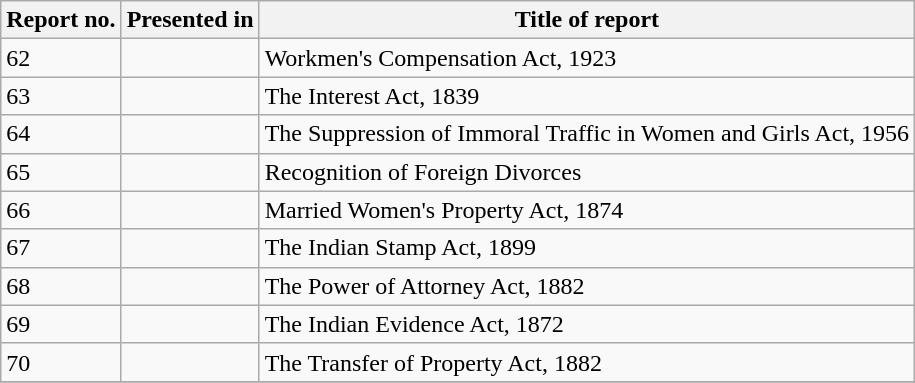<table class="wikitable">
<tr>
<th>Report no.</th>
<th>Presented in</th>
<th>Title of report</th>
</tr>
<tr>
<td>62</td>
<td></td>
<td>Workmen's Compensation Act, 1923</td>
</tr>
<tr>
<td>63</td>
<td></td>
<td>The Interest Act, 1839</td>
</tr>
<tr>
<td>64</td>
<td></td>
<td>The Suppression of Immoral Traffic in Women and Girls Act, 1956</td>
</tr>
<tr>
<td>65</td>
<td></td>
<td>Recognition of Foreign Divorces</td>
</tr>
<tr>
<td>66</td>
<td></td>
<td>Married Women's Property Act, 1874</td>
</tr>
<tr>
<td>67</td>
<td></td>
<td>The Indian Stamp Act, 1899</td>
</tr>
<tr>
<td>68</td>
<td></td>
<td>The Power of Attorney Act, 1882</td>
</tr>
<tr>
<td>69</td>
<td></td>
<td>The Indian Evidence Act, 1872</td>
</tr>
<tr>
<td>70</td>
<td></td>
<td>The Transfer of Property Act, 1882</td>
</tr>
<tr>
</tr>
</table>
